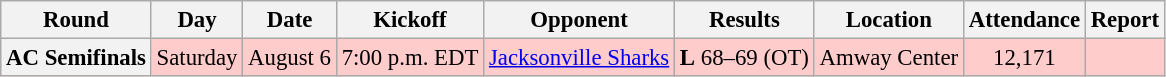<table class="wikitable" style="font-size: 95%;">
<tr>
<th>Round</th>
<th>Day</th>
<th>Date</th>
<th>Kickoff</th>
<th>Opponent</th>
<th>Results</th>
<th>Location</th>
<th>Attendance</th>
<th>Report</th>
</tr>
<tr style= background:#ffcccc>
<th align="center">AC Semifinals</th>
<td align="center">Saturday</td>
<td align="center">August 6</td>
<td align="center">7:00 p.m. EDT</td>
<td align="center"><a href='#'>Jacksonville Sharks</a></td>
<td align="center"><strong>L</strong> 68–69 (OT)</td>
<td align="center">Amway Center</td>
<td align="center">12,171</td>
<td align="center"></td>
</tr>
</table>
